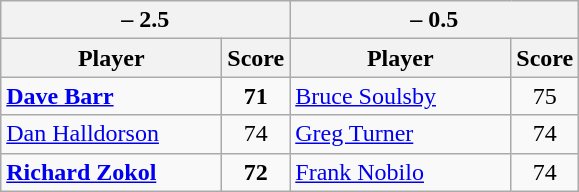<table class=wikitable>
<tr>
<th colspan=2> – 2.5</th>
<th colspan=2> – 0.5</th>
</tr>
<tr>
<th width=140>Player</th>
<th>Score</th>
<th width=140>Player</th>
<th>Score</th>
</tr>
<tr>
<td><strong><a href='#'>Dave Barr</a></strong></td>
<td align=center><strong>71</strong></td>
<td><a href='#'>Bruce Soulsby</a></td>
<td align=center>75</td>
</tr>
<tr>
<td><a href='#'>Dan Halldorson</a></td>
<td align=center>74</td>
<td><a href='#'>Greg Turner</a></td>
<td align=center>74</td>
</tr>
<tr>
<td><strong><a href='#'>Richard Zokol</a></strong></td>
<td align=center><strong>72</strong></td>
<td><a href='#'>Frank Nobilo</a></td>
<td align=center>74</td>
</tr>
</table>
